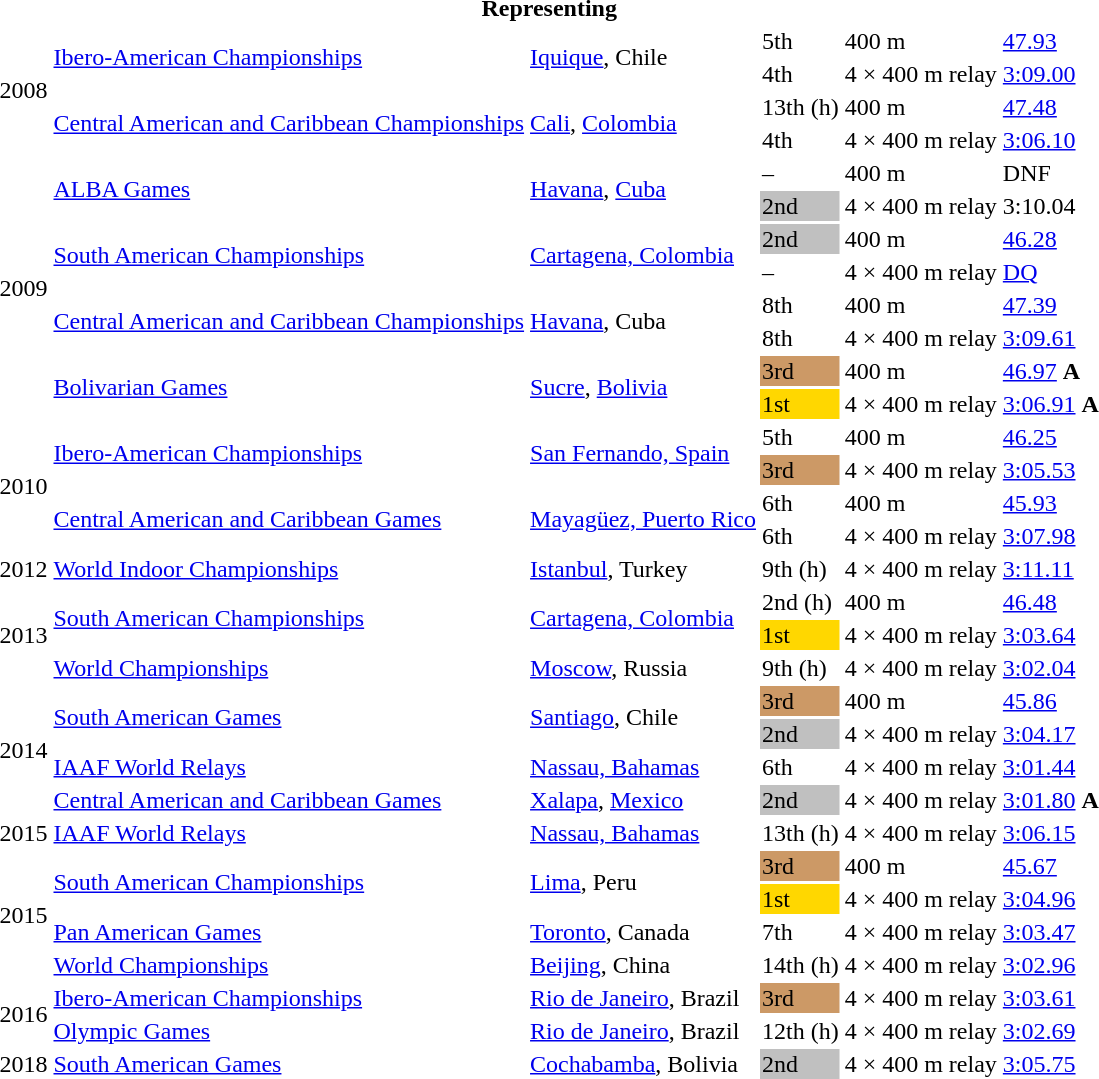<table>
<tr>
<th colspan="6">Representing </th>
</tr>
<tr>
<td rowspan=4>2008</td>
<td rowspan=2><a href='#'>Ibero-American Championships</a></td>
<td rowspan=2><a href='#'>Iquique</a>, Chile</td>
<td>5th</td>
<td>400 m</td>
<td><a href='#'>47.93</a></td>
</tr>
<tr>
<td>4th</td>
<td>4 × 400 m relay</td>
<td><a href='#'>3:09.00</a></td>
</tr>
<tr>
<td rowspan=2><a href='#'>Central American and Caribbean Championships</a></td>
<td rowspan=2><a href='#'>Cali</a>, <a href='#'>Colombia</a></td>
<td>13th (h)</td>
<td>400 m</td>
<td><a href='#'>47.48</a></td>
</tr>
<tr>
<td>4th</td>
<td>4 × 400 m relay</td>
<td><a href='#'>3:06.10</a></td>
</tr>
<tr>
<td rowspan=8>2009</td>
<td rowspan=2><a href='#'>ALBA Games</a></td>
<td rowspan=2><a href='#'>Havana</a>, <a href='#'>Cuba</a></td>
<td>–</td>
<td>400 m</td>
<td>DNF</td>
</tr>
<tr>
<td bgcolor=silver>2nd</td>
<td>4 × 400 m relay</td>
<td>3:10.04</td>
</tr>
<tr>
<td rowspan=2><a href='#'>South American Championships</a></td>
<td rowspan=2><a href='#'>Cartagena, Colombia</a></td>
<td bgcolor=silver>2nd</td>
<td>400 m</td>
<td><a href='#'>46.28</a></td>
</tr>
<tr>
<td>–</td>
<td>4 × 400 m relay</td>
<td><a href='#'>DQ</a></td>
</tr>
<tr>
<td rowspan=2><a href='#'>Central American and Caribbean Championships</a></td>
<td rowspan=2><a href='#'>Havana</a>, Cuba</td>
<td>8th</td>
<td>400 m</td>
<td><a href='#'>47.39</a></td>
</tr>
<tr>
<td>8th</td>
<td>4 × 400 m relay</td>
<td><a href='#'>3:09.61</a></td>
</tr>
<tr>
<td rowspan=2><a href='#'>Bolivarian Games</a></td>
<td rowspan=2><a href='#'>Sucre</a>, <a href='#'>Bolivia</a></td>
<td bgcolor="cc9966">3rd</td>
<td>400 m</td>
<td><a href='#'>46.97</a> <strong>A</strong></td>
</tr>
<tr>
<td bgcolor=gold>1st</td>
<td>4 × 400 m relay</td>
<td><a href='#'>3:06.91</a> <strong>A</strong></td>
</tr>
<tr>
<td rowspan=4>2010</td>
<td rowspan=2><a href='#'>Ibero-American Championships</a></td>
<td rowspan=2><a href='#'>San Fernando, Spain</a></td>
<td>5th</td>
<td>400 m</td>
<td><a href='#'>46.25</a></td>
</tr>
<tr>
<td bgcolor=cc9966>3rd</td>
<td>4 × 400 m relay</td>
<td><a href='#'>3:05.53</a></td>
</tr>
<tr>
<td rowspan=2><a href='#'>Central American and Caribbean Games</a></td>
<td rowspan=2><a href='#'>Mayagüez, Puerto Rico</a></td>
<td>6th</td>
<td>400 m</td>
<td><a href='#'>45.93</a></td>
</tr>
<tr>
<td>6th</td>
<td>4 × 400 m relay</td>
<td><a href='#'>3:07.98</a></td>
</tr>
<tr>
<td>2012</td>
<td><a href='#'>World Indoor Championships</a></td>
<td><a href='#'>Istanbul</a>, Turkey</td>
<td>9th (h)</td>
<td>4 × 400 m relay</td>
<td><a href='#'>3:11.11</a></td>
</tr>
<tr>
<td rowspan=3>2013</td>
<td rowspan=2><a href='#'>South American Championships</a></td>
<td rowspan=2><a href='#'>Cartagena, Colombia</a></td>
<td>2nd (h)</td>
<td>400 m</td>
<td><a href='#'>46.48</a></td>
</tr>
<tr>
<td bgcolor=gold>1st</td>
<td>4 × 400 m relay</td>
<td><a href='#'>3:03.64</a></td>
</tr>
<tr>
<td><a href='#'>World Championships</a></td>
<td><a href='#'>Moscow</a>, Russia</td>
<td>9th (h)</td>
<td>4 × 400 m relay</td>
<td><a href='#'>3:02.04</a></td>
</tr>
<tr>
<td rowspan=4>2014</td>
<td rowspan=2><a href='#'>South American Games</a></td>
<td rowspan=2><a href='#'>Santiago</a>, Chile</td>
<td bgcolor=cc9966>3rd</td>
<td>400 m</td>
<td><a href='#'>45.86</a></td>
</tr>
<tr>
<td bgcolor=silver>2nd</td>
<td>4 × 400 m relay</td>
<td><a href='#'>3:04.17</a></td>
</tr>
<tr>
<td><a href='#'>IAAF World Relays</a></td>
<td><a href='#'>Nassau, Bahamas</a></td>
<td>6th</td>
<td>4 × 400 m relay</td>
<td><a href='#'>3:01.44</a></td>
</tr>
<tr>
<td><a href='#'>Central American and Caribbean Games</a></td>
<td><a href='#'>Xalapa</a>, <a href='#'>Mexico</a></td>
<td bgcolor=silver>2nd</td>
<td>4 × 400 m relay</td>
<td><a href='#'>3:01.80</a> <strong>A</strong></td>
</tr>
<tr>
<td>2015</td>
<td><a href='#'>IAAF World Relays</a></td>
<td><a href='#'>Nassau, Bahamas</a></td>
<td>13th (h)</td>
<td>4 × 400 m relay</td>
<td><a href='#'>3:06.15</a></td>
</tr>
<tr>
<td rowspan=4>2015</td>
<td rowspan=2><a href='#'>South American Championships</a></td>
<td rowspan=2><a href='#'>Lima</a>, Peru</td>
<td bgcolor=cc9966>3rd</td>
<td>400 m</td>
<td><a href='#'>45.67</a></td>
</tr>
<tr>
<td bgcolor=gold>1st</td>
<td>4 × 400 m relay</td>
<td><a href='#'>3:04.96</a></td>
</tr>
<tr>
<td><a href='#'>Pan American Games</a></td>
<td><a href='#'>Toronto</a>, Canada</td>
<td>7th</td>
<td>4 × 400 m relay</td>
<td><a href='#'>3:03.47</a></td>
</tr>
<tr>
<td><a href='#'>World Championships</a></td>
<td><a href='#'>Beijing</a>, China</td>
<td>14th (h)</td>
<td>4 × 400 m relay</td>
<td><a href='#'>3:02.96</a></td>
</tr>
<tr>
<td rowspan=2>2016</td>
<td><a href='#'>Ibero-American Championships</a></td>
<td><a href='#'>Rio de Janeiro</a>, Brazil</td>
<td bgcolor=cc9966>3rd</td>
<td>4 × 400 m relay</td>
<td><a href='#'>3:03.61</a></td>
</tr>
<tr>
<td><a href='#'>Olympic Games</a></td>
<td><a href='#'>Rio de Janeiro</a>, Brazil</td>
<td>12th (h)</td>
<td>4 × 400 m relay</td>
<td><a href='#'>3:02.69</a></td>
</tr>
<tr>
<td>2018</td>
<td><a href='#'>South American Games</a></td>
<td><a href='#'>Cochabamba</a>, Bolivia</td>
<td bgcolor=silver>2nd</td>
<td>4 × 400 m relay</td>
<td><a href='#'>3:05.75</a></td>
</tr>
</table>
